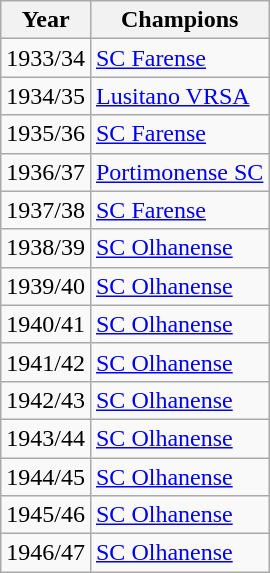<table class="wikitable" style="text-align:left">
<tr>
<th style= width="100px">Year</th>
<th style= width="400px">Champions</th>
</tr>
<tr>
<td>1933/34</td>
<td><a href='#'>SC Farense</a></td>
</tr>
<tr>
<td>1934/35</td>
<td><a href='#'>Lusitano VRSA</a></td>
</tr>
<tr>
<td>1935/36</td>
<td><a href='#'>SC Farense</a></td>
</tr>
<tr>
<td>1936/37</td>
<td><a href='#'>Portimonense SC</a></td>
</tr>
<tr>
<td>1937/38</td>
<td><a href='#'>SC Farense</a></td>
</tr>
<tr>
<td>1938/39</td>
<td><a href='#'>SC Olhanense</a></td>
</tr>
<tr>
<td>1939/40</td>
<td><a href='#'>SC Olhanense</a></td>
</tr>
<tr>
<td>1940/41</td>
<td><a href='#'>SC Olhanense</a></td>
</tr>
<tr>
<td>1941/42</td>
<td><a href='#'>SC Olhanense</a></td>
</tr>
<tr>
<td>1942/43</td>
<td><a href='#'>SC Olhanense</a></td>
</tr>
<tr>
<td>1943/44</td>
<td><a href='#'>SC Olhanense</a></td>
</tr>
<tr>
<td>1944/45</td>
<td><a href='#'>SC Olhanense</a></td>
</tr>
<tr>
<td>1945/46</td>
<td><a href='#'>SC Olhanense</a></td>
</tr>
<tr>
<td>1946/47</td>
<td><a href='#'>SC Olhanense</a></td>
</tr>
</table>
